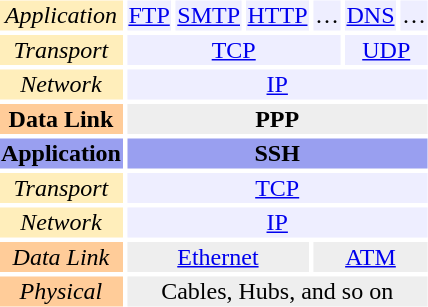<table border="0" cellspacing="3" style="float:right; text-align:center; padding-left:15px">
<tr ---->
<td bgcolor="#FFEEBB"><em>Application</em></td>
<td bgcolor="#EEEEFF"><a href='#'>FTP</a></td>
<td bgcolor="#EEEEFF"><a href='#'>SMTP</a></td>
<td bgcolor="#EEEEFF"><a href='#'>HTTP</a></td>
<td bgcolor="#EEEEFF">…</td>
<td bgcolor="#EEEEFF"><a href='#'>DNS</a></td>
<td bgcolor="#EEEEFF">…</td>
</tr>
<tr ---->
<td bgcolor="#FFEEBB"><em>Transport</em></td>
<td colspan=4 bgcolor="#EEEEFF"><a href='#'>TCP</a></td>
<td colspan=2 bgcolor="#EEEEFF"><a href='#'>UDP</a></td>
</tr>
<tr ---->
<td rowspan=1 bgcolor="#FFEEBB"><em>Network</em></td>
<td colspan=6 bgcolor="#EEEEFF"><a href='#'>IP</a></td>
</tr>
<tr ---->
<td rowspan=1 bgcolor="#FFCC99"><strong>Data Link</strong></td>
<td colspan=6 bgcolor="#EEEEEE"><strong>PPP</strong></td>
</tr>
<tr ---->
<td colspan=1 bgcolor="#999ff"><strong>Application</strong></td>
<td colspan=6 bgcolor="#999ff"><strong>SSH</strong></td>
</tr>
<tr ---->
<td colspan=1 bgcolor="#FFEEBB"><em>Transport</em></td>
<td colspan=6 bgcolor="#EEEEFF"><a href='#'>TCP</a></td>
</tr>
<tr ---->
<td rowspan=1 bgcolor="#FFEEBB"><em>Network</em></td>
<td colspan=6 bgcolor="#EEEEFF"><a href='#'>IP</a></td>
</tr>
<tr ---->
<td rowspan=1 bgcolor="#FFCC99"><em>Data Link</em></td>
<td colspan=3 bgcolor="#EEEEEE"><a href='#'>Ethernet</a></td>
<td colspan=3 bgcolor="#EEEEEE"><a href='#'>ATM</a></td>
</tr>
<tr ---->
<td rowspan=1 bgcolor="#FFCC99"><em>Physical</em></td>
<td colspan=6 bgcolor="#EEEEEE">Cables, Hubs, and so on</td>
</tr>
</table>
